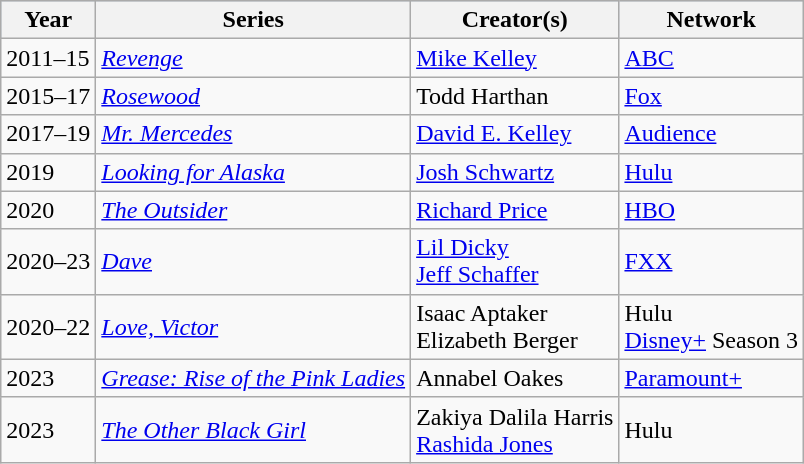<table class="wikitable">
<tr style="background:#b0c4de; text-align:center;">
<th>Year</th>
<th>Series</th>
<th>Creator(s)</th>
<th>Network</th>
</tr>
<tr>
<td>2011–15</td>
<td><em><a href='#'>Revenge</a></em></td>
<td><a href='#'>Mike Kelley</a></td>
<td><a href='#'>ABC</a></td>
</tr>
<tr>
<td>2015–17</td>
<td><em><a href='#'>Rosewood</a></em></td>
<td>Todd Harthan</td>
<td><a href='#'>Fox</a></td>
</tr>
<tr>
<td>2017–19</td>
<td><em><a href='#'>Mr. Mercedes</a></em></td>
<td><a href='#'>David E. Kelley</a></td>
<td><a href='#'>Audience</a></td>
</tr>
<tr>
<td>2019</td>
<td><em><a href='#'>Looking for Alaska</a></em></td>
<td><a href='#'>Josh Schwartz</a></td>
<td><a href='#'>Hulu</a></td>
</tr>
<tr>
<td>2020</td>
<td><em><a href='#'>The Outsider</a></em></td>
<td><a href='#'>Richard Price</a></td>
<td><a href='#'>HBO</a></td>
</tr>
<tr>
<td>2020–23</td>
<td><em><a href='#'>Dave</a></em></td>
<td><a href='#'>Lil Dicky</a><br><a href='#'>Jeff Schaffer</a></td>
<td><a href='#'>FXX</a></td>
</tr>
<tr>
<td>2020–22</td>
<td><em><a href='#'>Love, Victor</a></em></td>
<td>Isaac Aptaker<br>Elizabeth Berger</td>
<td>Hulu<br><a href='#'>Disney+</a> Season 3</td>
</tr>
<tr>
<td>2023</td>
<td><em><a href='#'>Grease: Rise of the Pink Ladies</a></em></td>
<td>Annabel Oakes</td>
<td><a href='#'>Paramount+</a></td>
</tr>
<tr>
<td>2023</td>
<td><em><a href='#'>The Other Black Girl</a></td>
<td>Zakiya Dalila Harris<br><a href='#'>Rashida Jones</a></td>
<td>Hulu</td>
</tr>
</table>
